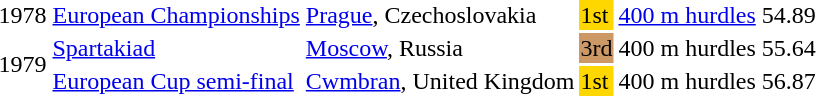<table>
<tr>
<td>1978</td>
<td><a href='#'>European Championships</a></td>
<td><a href='#'>Prague</a>, Czechoslovakia</td>
<td bgcolor=gold>1st</td>
<td><a href='#'>400 m hurdles</a></td>
<td>54.89</td>
</tr>
<tr>
<td rowspan=2>1979</td>
<td><a href='#'>Spartakiad</a></td>
<td><a href='#'>Moscow</a>, Russia</td>
<td bgcolor=cc9966>3rd</td>
<td>400 m hurdles</td>
<td>55.64</td>
</tr>
<tr>
<td><a href='#'>European Cup semi-final</a></td>
<td><a href='#'>Cwmbran</a>, United Kingdom</td>
<td bgcolor=gold>1st</td>
<td>400 m hurdles</td>
<td>56.87</td>
</tr>
</table>
